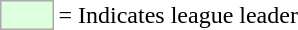<table>
<tr>
<td style="background:#DDFFDD; border:1px solid #aaa; width:2em;"></td>
<td>= Indicates league leader</td>
</tr>
</table>
